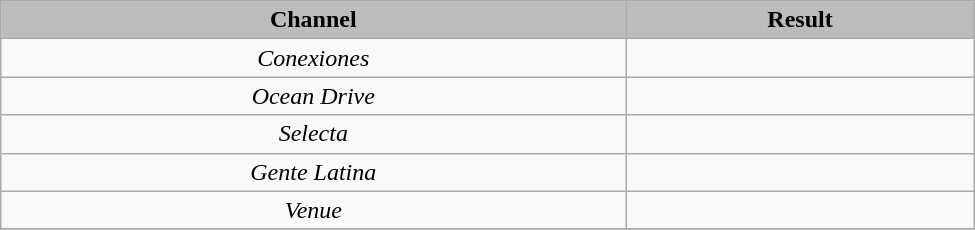<table class="wikitable" width=650px>
<tr style="text-align: center; top">
<th style="background:#bcbcbc;">Channel</th>
<th style="background:#bcbcbc;">Result</th>
</tr>
<tr style="text-align: center; top">
<td><em>Conexiones</em></td>
<td></td>
</tr>
<tr style="text-align: center; top">
<td><em>Ocean Drive</em></td>
<td></td>
</tr>
<tr style="text-align: center; top">
<td><em>Selecta</em></td>
<td></td>
</tr>
<tr style="text-align: center; top">
<td><em>Gente Latina</em></td>
<td></td>
</tr>
<tr style="text-align: center; top">
<td><em>Venue</em></td>
<td></td>
</tr>
<tr style="text-align: center; top">
</tr>
</table>
